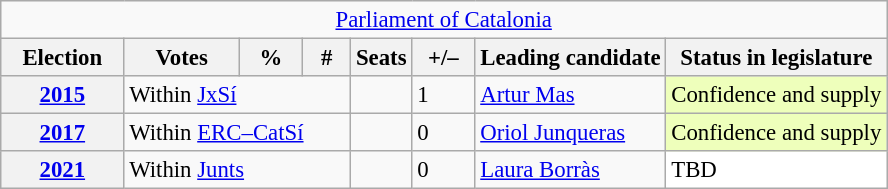<table class="wikitable" style="font-size:95%; text-align:left;">
<tr>
<td colspan="8" align="center"><a href='#'>Parliament of Catalonia</a></td>
</tr>
<tr>
<th width="75">Election</th>
<th width="70">Votes</th>
<th width="35">%</th>
<th width="25">#</th>
<th>Seats</th>
<th width="35">+/–</th>
<th>Leading candidate</th>
<th>Status in legislature</th>
</tr>
<tr>
<th><a href='#'>2015</a></th>
<td colspan="3">Within <a href='#'>JxSí</a></td>
<td></td>
<td>1</td>
<td><a href='#'>Artur Mas</a></td>
<td style="background:#efb;">Confidence and supply</td>
</tr>
<tr>
<th><a href='#'>2017</a></th>
<td colspan="3">Within <a href='#'>ERC–CatSí</a></td>
<td></td>
<td>0</td>
<td><a href='#'>Oriol Junqueras</a></td>
<td style="background:#efb;">Confidence and supply</td>
</tr>
<tr>
<th><a href='#'>2021</a></th>
<td colspan="3">Within <a href='#'>Junts</a></td>
<td></td>
<td>0</td>
<td><a href='#'>Laura Borràs</a></td>
<td style="background:#fff;">TBD</td>
</tr>
</table>
